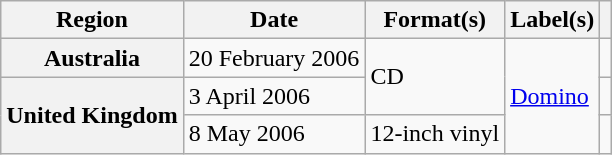<table class="wikitable plainrowheaders">
<tr>
<th scope="col">Region</th>
<th scope="col">Date</th>
<th scope="col">Format(s)</th>
<th scope="col">Label(s)</th>
<th scope="col"></th>
</tr>
<tr>
<th scope="row">Australia</th>
<td>20 February 2006</td>
<td rowspan="2">CD</td>
<td rowspan="3"><a href='#'>Domino</a></td>
<td></td>
</tr>
<tr>
<th scope="row" rowspan="2">United Kingdom</th>
<td>3 April 2006</td>
<td></td>
</tr>
<tr>
<td>8 May 2006</td>
<td>12-inch vinyl</td>
<td></td>
</tr>
</table>
